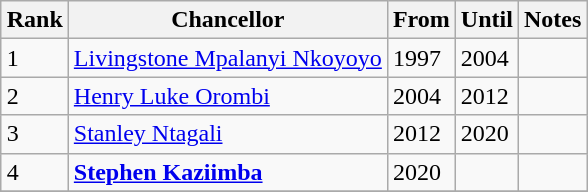<table class="wikitable sortable" style="margin: 0.5em auto">
<tr>
<th>Rank</th>
<th>Chancellor</th>
<th>From</th>
<th>Until</th>
<th>Notes</th>
</tr>
<tr>
<td>1</td>
<td><a href='#'>Livingstone Mpalanyi Nkoyoyo</a></td>
<td>1997</td>
<td>2004</td>
<td></td>
</tr>
<tr>
<td>2</td>
<td><a href='#'>Henry Luke Orombi</a></td>
<td>2004</td>
<td>2012</td>
<td></td>
</tr>
<tr>
<td>3</td>
<td><a href='#'>Stanley Ntagali</a></td>
<td>2012</td>
<td>2020</td>
<td></td>
</tr>
<tr>
<td>4</td>
<td><strong><a href='#'>Stephen Kaziimba</a></strong></td>
<td>2020</td>
<td></td>
<td></td>
</tr>
<tr>
</tr>
</table>
